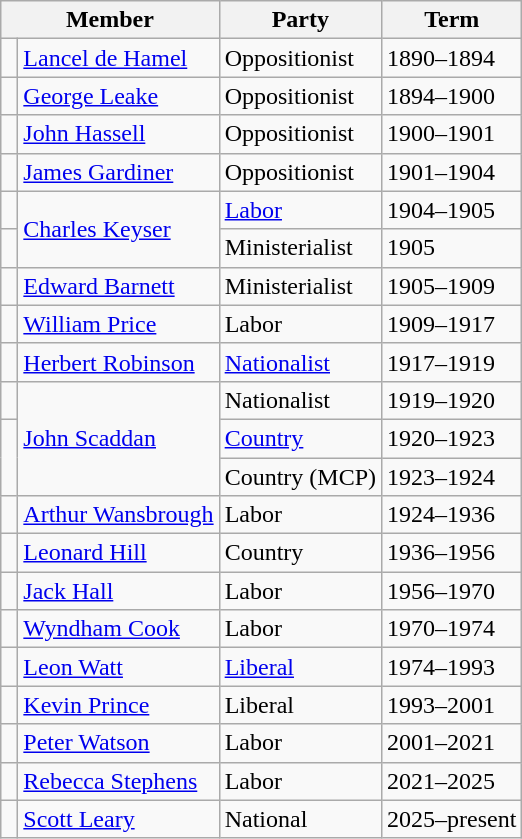<table class="wikitable">
<tr>
<th colspan="2">Member</th>
<th>Party</th>
<th>Term</th>
</tr>
<tr>
<td> </td>
<td><a href='#'>Lancel de Hamel</a></td>
<td>Oppositionist</td>
<td>1890–1894</td>
</tr>
<tr>
<td> </td>
<td><a href='#'>George Leake</a></td>
<td>Oppositionist</td>
<td>1894–1900</td>
</tr>
<tr>
<td> </td>
<td><a href='#'>John Hassell</a></td>
<td>Oppositionist</td>
<td>1900–1901</td>
</tr>
<tr>
<td> </td>
<td><a href='#'>James Gardiner</a></td>
<td>Oppositionist</td>
<td>1901–1904</td>
</tr>
<tr>
<td> </td>
<td rowspan="2"><a href='#'>Charles Keyser</a></td>
<td><a href='#'>Labor</a></td>
<td>1904–1905</td>
</tr>
<tr>
<td> </td>
<td>Ministerialist</td>
<td>1905</td>
</tr>
<tr>
<td> </td>
<td><a href='#'>Edward Barnett</a></td>
<td>Ministerialist</td>
<td>1905–1909</td>
</tr>
<tr>
<td> </td>
<td><a href='#'>William Price</a></td>
<td>Labor</td>
<td>1909–1917</td>
</tr>
<tr>
<td> </td>
<td><a href='#'>Herbert Robinson</a></td>
<td><a href='#'>Nationalist</a></td>
<td>1917–1919</td>
</tr>
<tr>
<td> </td>
<td rowspan=3><a href='#'>John Scaddan</a></td>
<td>Nationalist</td>
<td>1919–1920</td>
</tr>
<tr>
<td rowspan=2 > </td>
<td><a href='#'>Country</a></td>
<td>1920–1923</td>
</tr>
<tr>
<td>Country (MCP)</td>
<td>1923–1924</td>
</tr>
<tr>
<td> </td>
<td><a href='#'>Arthur Wansbrough</a></td>
<td>Labor</td>
<td>1924–1936</td>
</tr>
<tr>
<td> </td>
<td><a href='#'>Leonard Hill</a></td>
<td>Country</td>
<td>1936–1956</td>
</tr>
<tr>
<td> </td>
<td><a href='#'>Jack Hall</a></td>
<td>Labor</td>
<td>1956–1970</td>
</tr>
<tr>
<td> </td>
<td><a href='#'>Wyndham Cook</a></td>
<td>Labor</td>
<td>1970–1974</td>
</tr>
<tr>
<td> </td>
<td><a href='#'>Leon Watt</a></td>
<td><a href='#'>Liberal</a></td>
<td>1974–1993</td>
</tr>
<tr>
<td> </td>
<td><a href='#'>Kevin Prince</a></td>
<td>Liberal</td>
<td>1993–2001</td>
</tr>
<tr>
<td> </td>
<td><a href='#'>Peter Watson</a></td>
<td>Labor</td>
<td>2001–2021</td>
</tr>
<tr>
<td> </td>
<td><a href='#'>Rebecca Stephens</a></td>
<td>Labor</td>
<td>2021–2025</td>
</tr>
<tr>
<td> </td>
<td><a href='#'>Scott Leary</a></td>
<td>National</td>
<td>2025–present</td>
</tr>
</table>
